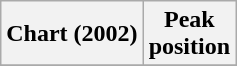<table class="wikitable sortable">
<tr>
<th>Chart (2002)</th>
<th>Peak<br>position</th>
</tr>
<tr>
</tr>
</table>
